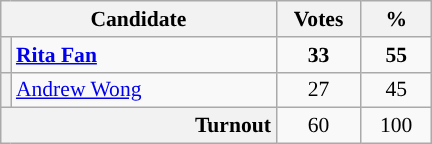<table class=wikitable style="font-size: 90%;">
<tr>
<th colspan="2">Candidate</th>
<th style="width: 50px">Votes</th>
<th style="width: 40px">%</th>
</tr>
<tr>
<th style="background-color: "></th>
<td style="width: 170px"><strong><a href='#'>Rita Fan</a></strong> </td>
<td align="center"><strong>33</strong></td>
<td align="center"><strong>55</strong></td>
</tr>
<tr>
<th style="background-color: "></th>
<td style="width: 170px"><a href='#'>Andrew Wong</a></td>
<td align="center">27</td>
<td align="center">45</td>
</tr>
<tr>
<th colspan="2" style="text-align:right">Turnout</th>
<td align="center">60</td>
<td align="center">100</td>
</tr>
</table>
